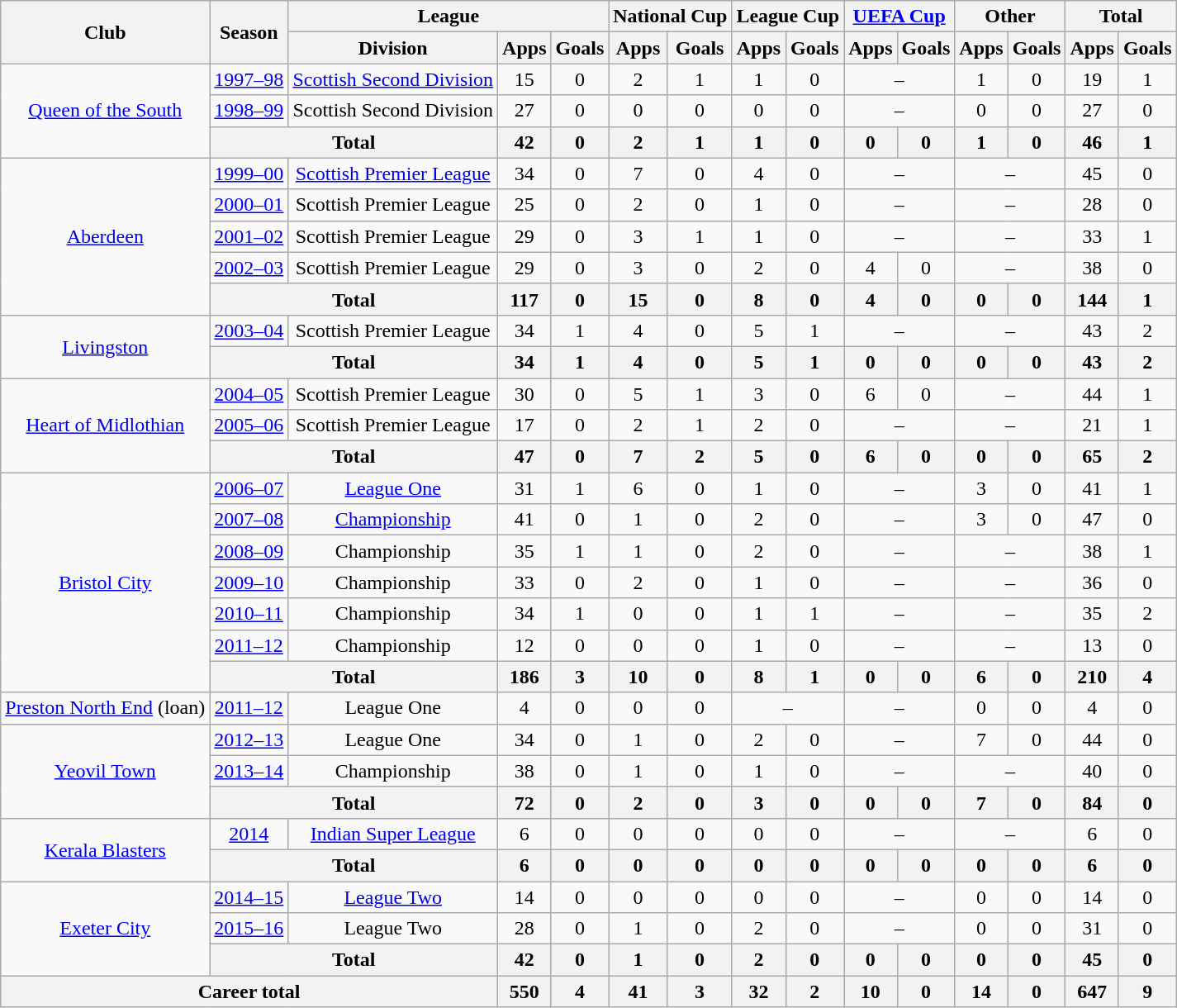<table class="wikitable" style="text-align: center;">
<tr>
<th rowspan="2">Club</th>
<th rowspan="2">Season</th>
<th colspan="3">League</th>
<th colspan="2">National Cup</th>
<th colspan="2">League Cup</th>
<th colspan="2"><a href='#'>UEFA Cup</a></th>
<th colspan="2">Other</th>
<th colspan="2">Total</th>
</tr>
<tr>
<th>Division</th>
<th>Apps</th>
<th>Goals</th>
<th>Apps</th>
<th>Goals</th>
<th>Apps</th>
<th>Goals</th>
<th>Apps</th>
<th>Goals</th>
<th>Apps</th>
<th>Goals</th>
<th>Apps</th>
<th>Goals</th>
</tr>
<tr>
<td rowspan="3" valign="center"><a href='#'>Queen of the South</a></td>
<td><a href='#'>1997–98</a></td>
<td><a href='#'>Scottish Second Division</a></td>
<td>15</td>
<td>0</td>
<td>2</td>
<td>1</td>
<td>1</td>
<td>0</td>
<td colspan="2">–</td>
<td>1</td>
<td>0</td>
<td>19</td>
<td>1</td>
</tr>
<tr>
<td><a href='#'>1998–99</a></td>
<td>Scottish Second Division</td>
<td>27</td>
<td>0</td>
<td>0</td>
<td>0</td>
<td>0</td>
<td>0</td>
<td colspan="2">–</td>
<td>0</td>
<td>0</td>
<td>27</td>
<td>0</td>
</tr>
<tr>
<th colspan="2">Total</th>
<th>42</th>
<th>0</th>
<th>2</th>
<th>1</th>
<th>1</th>
<th>0</th>
<th>0</th>
<th>0</th>
<th>1</th>
<th>0</th>
<th>46</th>
<th>1</th>
</tr>
<tr>
<td rowspan="5" valign="center"><a href='#'>Aberdeen</a></td>
<td><a href='#'>1999–00</a></td>
<td><a href='#'>Scottish Premier League</a></td>
<td>34</td>
<td>0</td>
<td>7</td>
<td>0</td>
<td>4</td>
<td>0</td>
<td colspan="2">–</td>
<td colspan="2">–</td>
<td>45</td>
<td>0</td>
</tr>
<tr>
<td><a href='#'>2000–01</a></td>
<td>Scottish Premier League</td>
<td>25</td>
<td>0</td>
<td>2</td>
<td>0</td>
<td>1</td>
<td>0</td>
<td colspan="2">–</td>
<td colspan="2">–</td>
<td>28</td>
<td>0</td>
</tr>
<tr>
<td><a href='#'>2001–02</a></td>
<td>Scottish Premier League</td>
<td>29</td>
<td>0</td>
<td>3</td>
<td>1</td>
<td>1</td>
<td>0</td>
<td colspan="2">–</td>
<td colspan="2">–</td>
<td>33</td>
<td>1</td>
</tr>
<tr>
<td><a href='#'>2002–03</a></td>
<td>Scottish Premier League</td>
<td>29</td>
<td>0</td>
<td>3</td>
<td>0</td>
<td>2</td>
<td>0</td>
<td>4</td>
<td>0</td>
<td colspan="2">–</td>
<td>38</td>
<td>0</td>
</tr>
<tr>
<th colspan="2">Total</th>
<th>117</th>
<th>0</th>
<th>15</th>
<th>0</th>
<th>8</th>
<th>0</th>
<th>4</th>
<th>0</th>
<th>0</th>
<th>0</th>
<th>144</th>
<th>1</th>
</tr>
<tr>
<td rowspan="2" valign="center"><a href='#'>Livingston</a></td>
<td><a href='#'>2003–04</a></td>
<td>Scottish Premier League</td>
<td>34</td>
<td>1</td>
<td>4</td>
<td>0</td>
<td>5</td>
<td>1</td>
<td colspan="2">–</td>
<td colspan="2">–</td>
<td>43</td>
<td>2</td>
</tr>
<tr>
<th colspan="2">Total</th>
<th>34</th>
<th>1</th>
<th>4</th>
<th>0</th>
<th>5</th>
<th>1</th>
<th>0</th>
<th>0</th>
<th>0</th>
<th>0</th>
<th>43</th>
<th>2</th>
</tr>
<tr>
<td rowspan="3" valign="center"><a href='#'>Heart of Midlothian</a></td>
<td><a href='#'>2004–05</a></td>
<td>Scottish Premier League</td>
<td>30</td>
<td>0</td>
<td>5</td>
<td>1</td>
<td>3</td>
<td>0</td>
<td>6</td>
<td>0</td>
<td colspan="2">–</td>
<td>44</td>
<td>1</td>
</tr>
<tr>
<td><a href='#'>2005–06</a></td>
<td>Scottish Premier League</td>
<td>17</td>
<td>0</td>
<td>2</td>
<td>1</td>
<td>2</td>
<td>0</td>
<td colspan="2">–</td>
<td colspan="2">–</td>
<td>21</td>
<td>1</td>
</tr>
<tr>
<th colspan="2">Total</th>
<th>47</th>
<th>0</th>
<th>7</th>
<th>2</th>
<th>5</th>
<th>0</th>
<th>6</th>
<th>0</th>
<th>0</th>
<th>0</th>
<th>65</th>
<th>2</th>
</tr>
<tr>
<td rowspan="7" valign="center"><a href='#'>Bristol City</a></td>
<td><a href='#'>2006–07</a></td>
<td><a href='#'>League One</a></td>
<td>31</td>
<td>1</td>
<td>6</td>
<td>0</td>
<td>1</td>
<td>0</td>
<td colspan="2">–</td>
<td>3</td>
<td>0</td>
<td>41</td>
<td>1</td>
</tr>
<tr>
<td><a href='#'>2007–08</a></td>
<td><a href='#'>Championship</a></td>
<td>41</td>
<td>0</td>
<td>1</td>
<td>0</td>
<td>2</td>
<td>0</td>
<td colspan="2">–</td>
<td>3</td>
<td>0</td>
<td>47</td>
<td>0</td>
</tr>
<tr>
<td><a href='#'>2008–09</a></td>
<td>Championship</td>
<td>35</td>
<td>1</td>
<td>1</td>
<td>0</td>
<td>2</td>
<td>0</td>
<td colspan="2">–</td>
<td colspan="2">–</td>
<td>38</td>
<td>1</td>
</tr>
<tr>
<td><a href='#'>2009–10</a></td>
<td>Championship</td>
<td>33</td>
<td>0</td>
<td>2</td>
<td>0</td>
<td>1</td>
<td>0</td>
<td colspan="2">–</td>
<td colspan="2">–</td>
<td>36</td>
<td>0</td>
</tr>
<tr>
<td><a href='#'>2010–11</a></td>
<td>Championship</td>
<td>34</td>
<td>1</td>
<td>0</td>
<td>0</td>
<td>1</td>
<td>1</td>
<td colspan="2">–</td>
<td colspan="2">–</td>
<td>35</td>
<td>2</td>
</tr>
<tr>
<td><a href='#'>2011–12</a></td>
<td>Championship</td>
<td>12</td>
<td>0</td>
<td>0</td>
<td>0</td>
<td>1</td>
<td>0</td>
<td colspan="2">–</td>
<td colspan="2">–</td>
<td>13</td>
<td>0</td>
</tr>
<tr>
<th colspan="2">Total</th>
<th>186</th>
<th>3</th>
<th>10</th>
<th>0</th>
<th>8</th>
<th>1</th>
<th>0</th>
<th>0</th>
<th>6</th>
<th>0</th>
<th>210</th>
<th>4</th>
</tr>
<tr>
<td rowspan="1"><a href='#'>Preston North End</a> (loan)</td>
<td><a href='#'>2011–12</a></td>
<td>League One</td>
<td>4</td>
<td>0</td>
<td>0</td>
<td>0</td>
<td colspan="2">–</td>
<td colspan="2">–</td>
<td>0</td>
<td>0</td>
<td>4</td>
<td>0</td>
</tr>
<tr>
<td rowspan="3" valign="center"><a href='#'>Yeovil Town</a></td>
<td><a href='#'>2012–13</a></td>
<td>League One</td>
<td>34</td>
<td>0</td>
<td>1</td>
<td>0</td>
<td>2</td>
<td>0</td>
<td colspan="2">–</td>
<td>7</td>
<td>0</td>
<td>44</td>
<td>0</td>
</tr>
<tr>
<td><a href='#'>2013–14</a></td>
<td>Championship</td>
<td>38</td>
<td>0</td>
<td>1</td>
<td>0</td>
<td>1</td>
<td>0</td>
<td colspan="2">–</td>
<td colspan="2">–</td>
<td>40</td>
<td>0</td>
</tr>
<tr>
<th colspan="2">Total</th>
<th>72</th>
<th>0</th>
<th>2</th>
<th>0</th>
<th>3</th>
<th>0</th>
<th>0</th>
<th>0</th>
<th>7</th>
<th>0</th>
<th>84</th>
<th>0</th>
</tr>
<tr>
<td rowspan="2"><a href='#'>Kerala Blasters</a></td>
<td><a href='#'>2014</a></td>
<td><a href='#'>Indian Super League</a></td>
<td>6</td>
<td>0</td>
<td>0</td>
<td>0</td>
<td>0</td>
<td>0</td>
<td colspan="2">–</td>
<td colspan="2">–</td>
<td>6</td>
<td>0</td>
</tr>
<tr>
<th colspan="2">Total</th>
<th>6</th>
<th>0</th>
<th>0</th>
<th>0</th>
<th>0</th>
<th>0</th>
<th>0</th>
<th>0</th>
<th>0</th>
<th>0</th>
<th>6</th>
<th>0</th>
</tr>
<tr>
<td rowspan="3" valign="center"><a href='#'>Exeter City</a></td>
<td><a href='#'>2014–15</a></td>
<td><a href='#'>League Two</a></td>
<td>14</td>
<td>0</td>
<td>0</td>
<td>0</td>
<td>0</td>
<td>0</td>
<td colspan="2">–</td>
<td>0</td>
<td>0</td>
<td>14</td>
<td>0</td>
</tr>
<tr>
<td><a href='#'>2015–16</a></td>
<td>League Two</td>
<td>28</td>
<td>0</td>
<td>1</td>
<td>0</td>
<td>2</td>
<td>0</td>
<td colspan="2">–</td>
<td>0</td>
<td>0</td>
<td>31</td>
<td>0</td>
</tr>
<tr>
<th colspan="2">Total</th>
<th>42</th>
<th>0</th>
<th>1</th>
<th>0</th>
<th>2</th>
<th>0</th>
<th>0</th>
<th>0</th>
<th>0</th>
<th>0</th>
<th>45</th>
<th>0</th>
</tr>
<tr>
<th colspan="3">Career total</th>
<th>550</th>
<th>4</th>
<th>41</th>
<th>3</th>
<th>32</th>
<th>2</th>
<th>10</th>
<th>0</th>
<th>14</th>
<th>0</th>
<th>647</th>
<th>9</th>
</tr>
</table>
